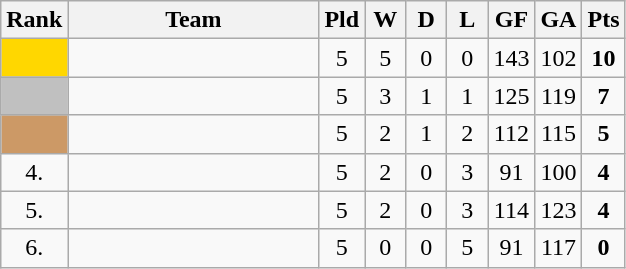<table class="wikitable">
<tr>
<th bgcolor="#efefef">Rank</th>
<th bgcolor="#efefef" width="160">Team</th>
<th bgcolor="#efefef" width="20">Pld</th>
<th bgcolor="#efefef" width="20">W</th>
<th bgcolor="#efefef" width="20">D</th>
<th bgcolor="#efefef" width="20">L</th>
<th bgcolor="#efefef" width="20">GF</th>
<th bgcolor="#efefef" width="20">GA</th>
<th bgcolor="#efefef" width="20">Pts</th>
</tr>
<tr align=center>
<td bgcolor=gold></td>
<td align=left></td>
<td>5</td>
<td>5</td>
<td>0</td>
<td>0</td>
<td>143</td>
<td>102</td>
<td><strong>10</strong></td>
</tr>
<tr align=center>
<td bgcolor=silver></td>
<td align=left></td>
<td>5</td>
<td>3</td>
<td>1</td>
<td>1</td>
<td>125</td>
<td>119</td>
<td><strong>7</strong></td>
</tr>
<tr align=center>
<td bgcolor=cc9966></td>
<td align=left></td>
<td>5</td>
<td>2</td>
<td>1</td>
<td>2</td>
<td>112</td>
<td>115</td>
<td><strong>5</strong></td>
</tr>
<tr align=center>
<td>4.</td>
<td align=left></td>
<td>5</td>
<td>2</td>
<td>0</td>
<td>3</td>
<td>91</td>
<td>100</td>
<td><strong>4</strong></td>
</tr>
<tr align=center>
<td>5.</td>
<td align=left></td>
<td>5</td>
<td>2</td>
<td>0</td>
<td>3</td>
<td>114</td>
<td>123</td>
<td><strong>4</strong></td>
</tr>
<tr align=center>
<td>6.</td>
<td align=left></td>
<td>5</td>
<td>0</td>
<td>0</td>
<td>5</td>
<td>91</td>
<td>117</td>
<td><strong>0</strong></td>
</tr>
</table>
